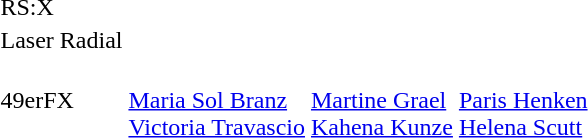<table>
<tr>
<td>RS:X<br></td>
<td></td>
<td></td>
<td></td>
</tr>
<tr>
<td>Laser Radial<br></td>
<td></td>
<td></td>
<td></td>
</tr>
<tr>
<td>49erFX<br></td>
<td> <br><a href='#'>Maria Sol Branz</a><br><a href='#'>Victoria Travascio</a></td>
<td> <br><a href='#'>Martine Grael</a><br><a href='#'>Kahena Kunze</a></td>
<td> <br><a href='#'>Paris Henken</a><br><a href='#'>Helena Scutt</a></td>
</tr>
</table>
